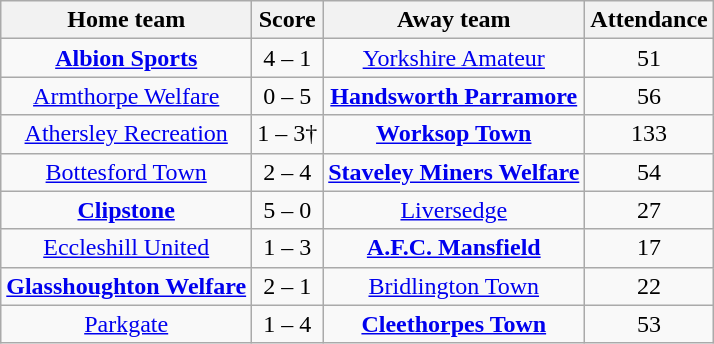<table class="wikitable" style="text-align: center">
<tr>
<th>Home team</th>
<th>Score</th>
<th>Away team</th>
<th>Attendance</th>
</tr>
<tr>
<td><strong><a href='#'>Albion Sports</a></strong></td>
<td>4 – 1</td>
<td><a href='#'>Yorkshire Amateur</a></td>
<td>51</td>
</tr>
<tr>
<td><a href='#'>Armthorpe Welfare</a></td>
<td>0 – 5</td>
<td><strong><a href='#'>Handsworth Parramore</a></strong></td>
<td>56</td>
</tr>
<tr>
<td><a href='#'>Athersley Recreation</a></td>
<td>1 – 3†</td>
<td><strong><a href='#'>Worksop Town</a></strong></td>
<td>133</td>
</tr>
<tr>
<td><a href='#'>Bottesford Town</a></td>
<td>2 – 4</td>
<td><strong><a href='#'>Staveley Miners Welfare</a></strong></td>
<td>54</td>
</tr>
<tr>
<td><strong><a href='#'>Clipstone</a></strong></td>
<td>5 – 0</td>
<td><a href='#'>Liversedge</a></td>
<td>27</td>
</tr>
<tr>
<td><a href='#'>Eccleshill United</a></td>
<td>1 – 3</td>
<td><strong><a href='#'>A.F.C. Mansfield</a></strong></td>
<td>17</td>
</tr>
<tr>
<td><strong><a href='#'>Glasshoughton Welfare</a></strong></td>
<td>2 – 1</td>
<td><a href='#'>Bridlington Town</a></td>
<td>22</td>
</tr>
<tr>
<td><a href='#'>Parkgate</a></td>
<td>1 – 4</td>
<td><strong><a href='#'>Cleethorpes Town</a></strong></td>
<td>53</td>
</tr>
</table>
